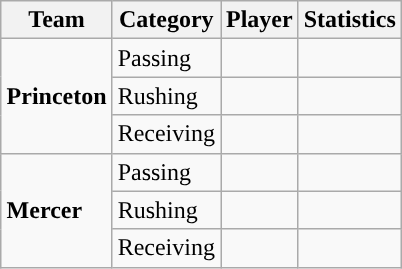<table class="wikitable" style="float: right;">
<tr>
<th>Team</th>
<th>Category</th>
<th>Player</th>
<th>Statistics</th>
</tr>
<tr>
<td rowspan=3><strong>Princeton</strong></td>
<td>Passing</td>
<td></td>
<td></td>
</tr>
<tr>
<td>Rushing</td>
<td></td>
<td></td>
</tr>
<tr>
<td>Receiving</td>
<td></td>
<td></td>
</tr>
<tr>
<td rowspan=3><strong>Mercer</strong></td>
<td>Passing</td>
<td></td>
<td></td>
</tr>
<tr>
<td>Rushing</td>
<td></td>
<td></td>
</tr>
<tr>
<td>Receiving</td>
<td></td>
<td></td>
</tr>
</table>
